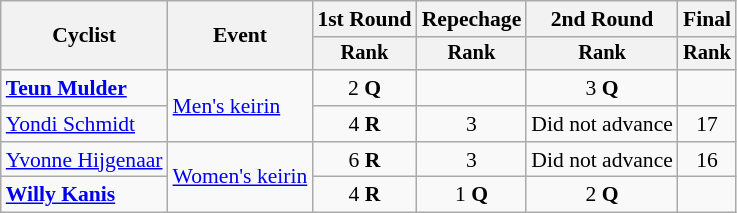<table class="wikitable" style="font-size:90%">
<tr>
<th rowspan=2>Cyclist</th>
<th rowspan=2>Event</th>
<th>1st Round</th>
<th>Repechage</th>
<th>2nd Round</th>
<th>Final</th>
</tr>
<tr style="font-size:95%">
<th>Rank</th>
<th>Rank</th>
<th>Rank</th>
<th>Rank</th>
</tr>
<tr align=center>
<td align=left><strong><a href='#'>Teun Mulder</a></strong></td>
<td align=left rowspan=2><a href='#'>Men's keirin</a></td>
<td>2 <strong>Q</strong></td>
<td></td>
<td>3 <strong>Q</strong></td>
<td></td>
</tr>
<tr align=center>
<td align=left><a href='#'>Yondi Schmidt</a></td>
<td>4 <strong>R</strong></td>
<td>3</td>
<td>Did not advance</td>
<td>17</td>
</tr>
<tr align=center>
<td align=left><a href='#'>Yvonne Hijgenaar</a></td>
<td align=left rowspan=2><a href='#'>Women's keirin</a></td>
<td>6 <strong>R</strong></td>
<td>3</td>
<td>Did not advance</td>
<td>16</td>
</tr>
<tr align=center>
<td align=left><strong><a href='#'>Willy Kanis</a></strong></td>
<td>4 <strong>R</strong></td>
<td>1 <strong>Q</strong></td>
<td>2 <strong>Q</strong></td>
<td></td>
</tr>
</table>
